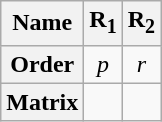<table class=wikitable>
<tr>
<th>Name</th>
<th>R<sub>1</sub><br></th>
<th>R<sub>2</sub><br></th>
</tr>
<tr align=center>
<th>Order</th>
<td><em>p</em></td>
<td><em>r</em></td>
</tr>
<tr>
<th>Matrix</th>
<td><br></td>
<td><br></td>
</tr>
</table>
